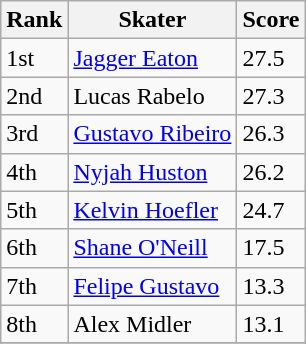<table class="wikitable">
<tr>
<th>Rank</th>
<th>Skater</th>
<th>Score</th>
</tr>
<tr>
<td>1st</td>
<td><a href='#'>Jagger Eaton</a></td>
<td>27.5</td>
</tr>
<tr>
<td>2nd</td>
<td>Lucas Rabelo</td>
<td>27.3</td>
</tr>
<tr>
<td>3rd</td>
<td><a href='#'>Gustavo Ribeiro</a></td>
<td>26.3</td>
</tr>
<tr>
<td>4th</td>
<td><a href='#'>Nyjah Huston</a></td>
<td>26.2</td>
</tr>
<tr>
<td>5th</td>
<td><a href='#'>Kelvin Hoefler</a></td>
<td>24.7</td>
</tr>
<tr>
<td>6th</td>
<td><a href='#'>Shane O'Neill</a></td>
<td>17.5</td>
</tr>
<tr>
<td>7th</td>
<td><a href='#'>Felipe Gustavo</a></td>
<td>13.3</td>
</tr>
<tr>
<td>8th</td>
<td>Alex Midler</td>
<td>13.1</td>
</tr>
<tr>
</tr>
</table>
